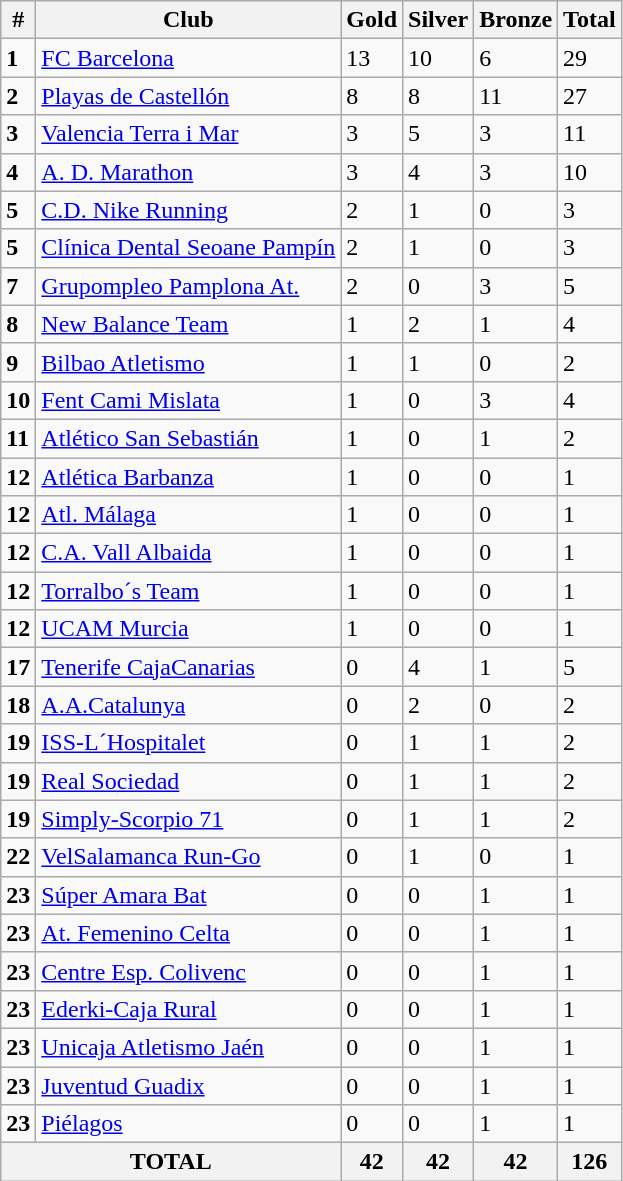<table class="wikitable">
<tr>
<th>#</th>
<th>Club</th>
<th>Gold</th>
<th>Silver</th>
<th>Bronze</th>
<th>Total</th>
</tr>
<tr>
<td><strong>1</strong></td>
<td><a href='#'>FC Barcelona</a></td>
<td>13</td>
<td>10</td>
<td>6</td>
<td>29</td>
</tr>
<tr>
<td><strong>2</strong></td>
<td><a href='#'>Playas de Castellón</a></td>
<td>8</td>
<td>8</td>
<td>11</td>
<td>27</td>
</tr>
<tr>
<td><strong>3</strong></td>
<td><a href='#'>Valencia Terra i Mar</a></td>
<td>3</td>
<td>5</td>
<td>3</td>
<td>11</td>
</tr>
<tr>
<td><strong>4</strong></td>
<td><a href='#'>A. D. Marathon</a></td>
<td>3</td>
<td>4</td>
<td>3</td>
<td>10</td>
</tr>
<tr>
<td><strong>5</strong></td>
<td><a href='#'>C.D. Nike Running</a></td>
<td>2</td>
<td>1</td>
<td>0</td>
<td>3</td>
</tr>
<tr>
<td><strong>5</strong></td>
<td><a href='#'>Clínica Dental Seoane Pampín</a></td>
<td>2</td>
<td>1</td>
<td>0</td>
<td>3</td>
</tr>
<tr>
<td><strong>7</strong></td>
<td><a href='#'>Grupompleo Pamplona At.</a></td>
<td>2</td>
<td>0</td>
<td>3</td>
<td>5</td>
</tr>
<tr>
<td><strong>8</strong></td>
<td><a href='#'>New Balance Team</a></td>
<td>1</td>
<td>2</td>
<td>1</td>
<td>4</td>
</tr>
<tr>
<td><strong>9</strong></td>
<td><a href='#'>Bilbao Atletismo</a></td>
<td>1</td>
<td>1</td>
<td>0</td>
<td>2</td>
</tr>
<tr>
<td><strong>10</strong></td>
<td><a href='#'>Fent Cami Mislata</a></td>
<td>1</td>
<td>0</td>
<td>3</td>
<td>4</td>
</tr>
<tr>
<td><strong>11</strong></td>
<td><a href='#'>Atlético San Sebastián</a></td>
<td>1</td>
<td>0</td>
<td>1</td>
<td>2</td>
</tr>
<tr>
<td><strong>12</strong></td>
<td><a href='#'>Atlética Barbanza</a></td>
<td>1</td>
<td>0</td>
<td>0</td>
<td>1</td>
</tr>
<tr>
<td><strong>12</strong></td>
<td><a href='#'>Atl. Málaga</a></td>
<td>1</td>
<td>0</td>
<td>0</td>
<td>1</td>
</tr>
<tr>
<td><strong>12</strong></td>
<td><a href='#'>C.A. Vall Albaida</a></td>
<td>1</td>
<td>0</td>
<td>0</td>
<td>1</td>
</tr>
<tr>
<td><strong>12</strong></td>
<td><a href='#'>Torralbo´s Team</a></td>
<td>1</td>
<td>0</td>
<td>0</td>
<td>1</td>
</tr>
<tr>
<td><strong>12</strong></td>
<td><a href='#'>UCAM Murcia</a></td>
<td>1</td>
<td>0</td>
<td>0</td>
<td>1</td>
</tr>
<tr>
<td><strong>17</strong></td>
<td><a href='#'>Tenerife CajaCanarias</a></td>
<td>0</td>
<td>4</td>
<td>1</td>
<td>5</td>
</tr>
<tr>
<td><strong>18</strong></td>
<td><a href='#'>A.A.Catalunya</a></td>
<td>0</td>
<td>2</td>
<td>0</td>
<td>2</td>
</tr>
<tr>
<td><strong>19</strong></td>
<td><a href='#'>ISS-L´Hospitalet</a></td>
<td>0</td>
<td>1</td>
<td>1</td>
<td>2</td>
</tr>
<tr>
<td><strong>19</strong></td>
<td><a href='#'>Real Sociedad</a></td>
<td>0</td>
<td>1</td>
<td>1</td>
<td>2</td>
</tr>
<tr>
<td><strong>19</strong></td>
<td><a href='#'>Simply-Scorpio 71</a></td>
<td>0</td>
<td>1</td>
<td>1</td>
<td>2</td>
</tr>
<tr>
<td><strong>22</strong></td>
<td><a href='#'>VelSalamanca Run-Go</a></td>
<td>0</td>
<td>1</td>
<td>0</td>
<td>1</td>
</tr>
<tr>
<td><strong>23</strong></td>
<td><a href='#'>Súper Amara Bat</a></td>
<td>0</td>
<td>0</td>
<td>1</td>
<td>1</td>
</tr>
<tr>
<td><strong>23</strong></td>
<td><a href='#'>At. Femenino Celta</a></td>
<td>0</td>
<td>0</td>
<td>1</td>
<td>1</td>
</tr>
<tr>
<td><strong>23</strong></td>
<td><a href='#'>Centre Esp. Colivenc</a></td>
<td>0</td>
<td>0</td>
<td>1</td>
<td>1</td>
</tr>
<tr>
<td><strong>23</strong></td>
<td><a href='#'>Ederki-Caja Rural</a></td>
<td>0</td>
<td>0</td>
<td>1</td>
<td>1</td>
</tr>
<tr>
<td><strong>23</strong></td>
<td><a href='#'>Unicaja Atletismo Jaén</a></td>
<td>0</td>
<td>0</td>
<td>1</td>
<td>1</td>
</tr>
<tr>
<td><strong>23</strong></td>
<td><a href='#'>Juventud Guadix</a></td>
<td>0</td>
<td>0</td>
<td>1</td>
<td>1</td>
</tr>
<tr>
<td><strong>23</strong></td>
<td><a href='#'>Piélagos</a></td>
<td>0</td>
<td>0</td>
<td>1</td>
<td>1</td>
</tr>
<tr>
<th colspan=2>TOTAL</th>
<th><strong>42</strong></th>
<th><strong>42</strong></th>
<th><strong>42</strong></th>
<th><strong>126</strong></th>
</tr>
</table>
